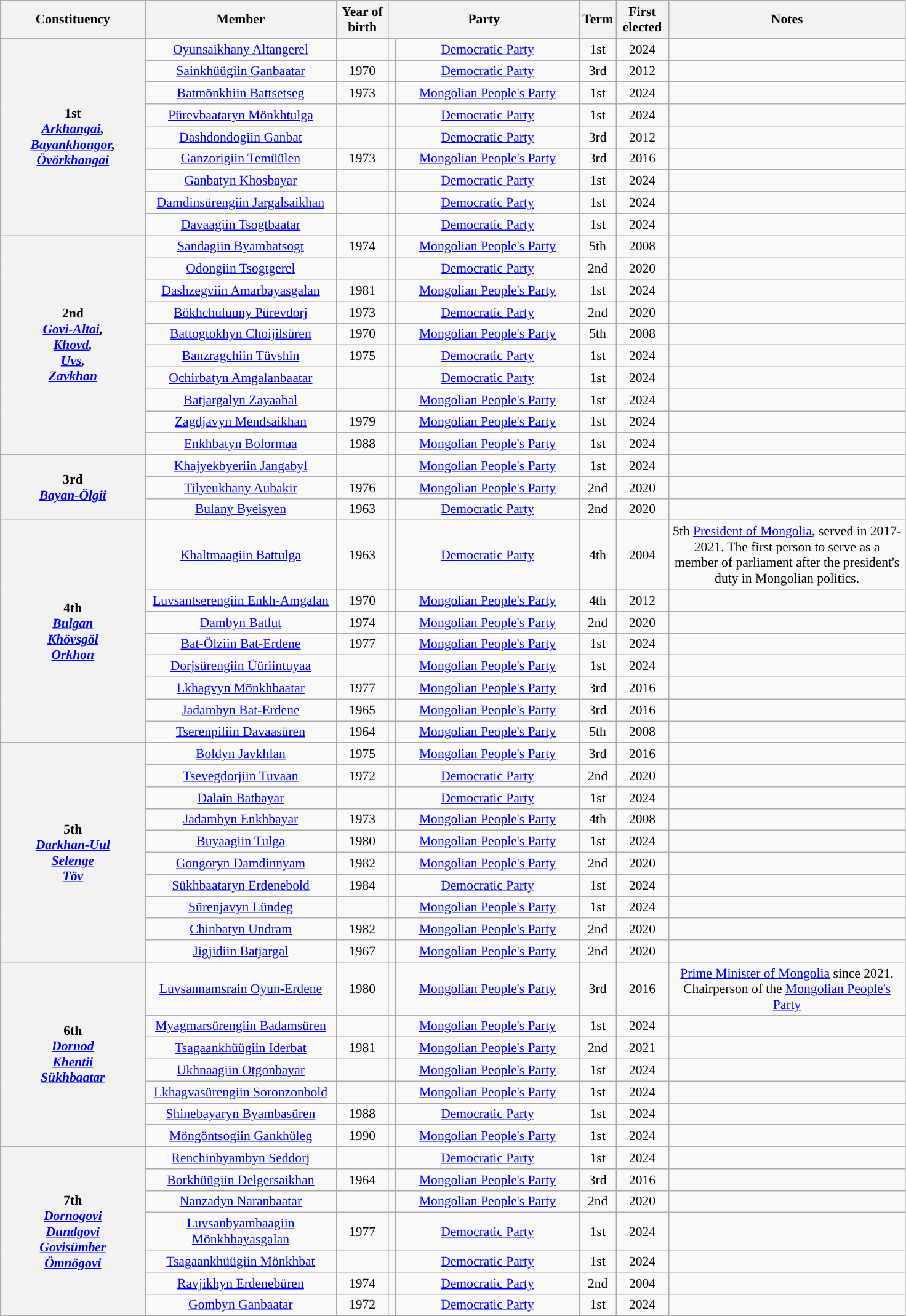<table class="wikitable sortable" style="font-size:90%; text-align:center">
<tr>
<th scope="col" style="width:150px;">Constituency</th>
<th scope="col" style="width:200px;">Member</th>
<th scope="col" style="width:50px;">Year of birth</th>
<th scope="col" style="width:200px;" colspan="2">Party</th>
<th scope="col" style="width:20px;">Term</th>
<th scope="col" style="width:50px;">First elected</th>
<th scope="col" style="width:250px;" class="unsortable">Notes</th>
</tr>
<tr>
<th rowspan="9">1st<br><em><a href='#'>Arkhangai</a>,<br><a href='#'>Bayankhongor</a>,<br><a href='#'>Övörkhangai</a></em></th>
<td><a href='#'>Oyunsaikhany Altangerel</a></td>
<td></td>
<td scope="row" width="1" style="background-color:"></td>
<td><a href='#'>Democratic Party</a></td>
<td>1st</td>
<td>2024</td>
<td></td>
</tr>
<tr>
<td><a href='#'>Sainkhüügiin Ganbaatar</a></td>
<td>1970</td>
<td scope="row" width="1" style="background-color:"></td>
<td><a href='#'>Democratic Party</a></td>
<td>3rd</td>
<td>2012</td>
<td></td>
</tr>
<tr>
<td><a href='#'>Batmönkhiin Battsetseg</a></td>
<td>1973</td>
<td scope="row" width="1" style="background-color:"></td>
<td><a href='#'>Mongolian People's Party</a></td>
<td>1st</td>
<td>2024</td>
<td></td>
</tr>
<tr>
<td><a href='#'>Pürevbaataryn Mönkhtulga</a></td>
<td></td>
<td scope="row" width="1" style="background-color:"></td>
<td><a href='#'>Democratic Party</a></td>
<td>1st</td>
<td>2024</td>
<td></td>
</tr>
<tr>
<td><a href='#'>Dashdondogiin Ganbat</a></td>
<td></td>
<td scope="row" width="1" style="background-color:"></td>
<td><a href='#'>Democratic Party</a></td>
<td>3rd</td>
<td>2012</td>
<td></td>
</tr>
<tr>
<td><a href='#'>Ganzorigiin Temüülen</a></td>
<td>1973</td>
<td scope="row" width="1" style="background-color:"></td>
<td><a href='#'>Mongolian People's Party</a></td>
<td>3rd</td>
<td>2016</td>
<td></td>
</tr>
<tr>
<td><a href='#'>Ganbatyn Khosbayar</a></td>
<td></td>
<td scope="row" width="1" style="background-color:"></td>
<td><a href='#'>Democratic Party</a></td>
<td>1st</td>
<td>2024</td>
<td></td>
</tr>
<tr>
<td><a href='#'>Damdinsürengiin Jargalsaikhan</a></td>
<td></td>
<td scope="row" width="1" style="background-color:"></td>
<td><a href='#'>Democratic Party</a></td>
<td>1st</td>
<td>2024</td>
<td></td>
</tr>
<tr>
<td><a href='#'>Davaagiin Tsogtbaatar</a></td>
<td></td>
<td scope="row" width="1" style="background-color:"></td>
<td><a href='#'>Democratic Party</a></td>
<td>1st</td>
<td>2024</td>
<td></td>
</tr>
<tr>
<th rowspan="10">2nd<br><em><a href='#'>Govi-Altai</a>,<br><a href='#'>Khovd</a>,<br><a href='#'>Uvs</a>,<br><a href='#'>Zavkhan</a></em></th>
<td><a href='#'>Sandagiin Byambatsogt</a></td>
<td>1974</td>
<td scope="row" width="1" style="background-color:"></td>
<td><a href='#'>Mongolian People's Party</a></td>
<td>5th</td>
<td>2008</td>
<td></td>
</tr>
<tr>
<td><a href='#'>Odongiin Tsogtgerel</a></td>
<td></td>
<td scope="row" width="1" style="background-color:"></td>
<td><a href='#'>Democratic Party</a></td>
<td>2nd</td>
<td>2020</td>
<td></td>
</tr>
<tr>
<td><a href='#'>Dashzegviin Amarbayasgalan</a></td>
<td>1981</td>
<td scope="row" width="1" style="background-color:"></td>
<td><a href='#'>Mongolian People's Party</a></td>
<td>1st</td>
<td>2024</td>
<td></td>
</tr>
<tr>
<td><a href='#'>Bökhchuluuny Pürevdorj</a></td>
<td>1973</td>
<td scope="row" width="1" style="background-color:"></td>
<td><a href='#'>Democratic Party</a></td>
<td>2nd</td>
<td>2020</td>
<td></td>
</tr>
<tr>
<td><a href='#'>Battogtokhyn Choijilsüren</a></td>
<td>1970</td>
<td scope="row" width="1" style="background-color:"></td>
<td><a href='#'>Mongolian People's Party</a></td>
<td>5th</td>
<td>2008</td>
<td></td>
</tr>
<tr>
<td><a href='#'>Banzragchiin Tüvshin</a></td>
<td>1975</td>
<td scope="row" width="1" style="background-color:"></td>
<td><a href='#'>Democratic Party</a></td>
<td>1st</td>
<td>2024</td>
<td></td>
</tr>
<tr>
<td><a href='#'>Ochirbatyn Amgalanbaatar</a></td>
<td></td>
<td scope="row" width="1" style="background-color:"></td>
<td><a href='#'>Democratic Party</a></td>
<td>1st</td>
<td>2024</td>
<td></td>
</tr>
<tr>
<td><a href='#'>Batjargalyn Zayaabal</a></td>
<td></td>
<td scope="row" width="1" style="background-color:"></td>
<td><a href='#'>Mongolian People's Party</a></td>
<td>1st</td>
<td>2024</td>
<td></td>
</tr>
<tr>
<td><a href='#'>Zagdjavyn Mendsaikhan</a></td>
<td>1979</td>
<td scope="row" width="1" style="background-color:"></td>
<td><a href='#'>Mongolian People's Party</a></td>
<td>1st</td>
<td>2024</td>
<td></td>
</tr>
<tr>
<td><a href='#'>Enkhbatyn Bolormaa</a></td>
<td>1988</td>
<td scope="row" width="1" style="background-color:"></td>
<td><a href='#'>Mongolian People's Party</a></td>
<td>1st</td>
<td>2024</td>
<td></td>
</tr>
<tr>
<th rowspan="3">3rd<br><em><a href='#'>Bayan-Ölgii</a></em></th>
<td><a href='#'>Khajyekbyeriin Jangabyl</a></td>
<td></td>
<td scope="row" width="1" style="background-color:"></td>
<td><a href='#'>Mongolian People's Party</a></td>
<td>1st</td>
<td>2024</td>
<td></td>
</tr>
<tr>
<td><a href='#'>Tilyeukhany Aubakir</a></td>
<td>1976</td>
<td scope="row" width="1" style="background-color:"></td>
<td><a href='#'>Mongolian People's Party</a></td>
<td>2nd</td>
<td>2020</td>
<td></td>
</tr>
<tr>
<td><a href='#'>Bulany Byeisyen</a></td>
<td>1963</td>
<td scope="row" width="1" style="background-color:"></td>
<td><a href='#'>Democratic Party</a></td>
<td>2nd</td>
<td>2020</td>
<td></td>
</tr>
<tr>
<th rowspan="8">4th<br><em><a href='#'>Bulgan</a><br><a href='#'>Khövsgöl</a><br><a href='#'>Orkhon</a></em></th>
<td><a href='#'>Khaltmaagiin Battulga</a></td>
<td>1963</td>
<td scope="row" width="1" style="background-color:"></td>
<td><a href='#'>Democratic Party</a></td>
<td>4th</td>
<td>2004</td>
<td>5th <a href='#'>President of Mongolia</a>, served in 2017-2021. The first person to serve as a member of parliament after the president's duty in Mongolian politics.</td>
</tr>
<tr>
<td><a href='#'>Luvsantserengiin Enkh-Amgalan</a></td>
<td>1970</td>
<td scope="row" width="1" style="background-color:"></td>
<td><a href='#'>Mongolian People's Party</a></td>
<td>4th</td>
<td>2012</td>
<td></td>
</tr>
<tr>
<td><a href='#'>Dambyn Batlut</a></td>
<td>1974</td>
<td scope="row" width="1" style="background-color:"></td>
<td><a href='#'>Mongolian People's Party</a></td>
<td>2nd</td>
<td>2020</td>
<td></td>
</tr>
<tr>
<td><a href='#'>Bat-Ölziin Bat-Erdene</a></td>
<td>1977</td>
<td scope="row" width="1" style="background-color:"></td>
<td><a href='#'>Mongolian People's Party</a></td>
<td>1st</td>
<td>2024</td>
<td></td>
</tr>
<tr>
<td><a href='#'>Dorjsürengiin Üüriintuyaa</a></td>
<td></td>
<td scope="row" width="1" style="background-color:"></td>
<td><a href='#'>Mongolian People's Party</a></td>
<td>1st</td>
<td>2024</td>
<td></td>
</tr>
<tr>
<td><a href='#'>Lkhagvyn Mönkhbaatar</a></td>
<td>1977</td>
<td scope="row" width="1" style="background-color:"></td>
<td><a href='#'>Mongolian People's Party</a></td>
<td>3rd</td>
<td>2016</td>
<td></td>
</tr>
<tr>
<td><a href='#'>Jadambyn Bat-Erdene</a></td>
<td>1965</td>
<td scope="row" width="1" style="background-color:"></td>
<td><a href='#'>Mongolian People's Party</a></td>
<td>3rd</td>
<td>2016</td>
<td></td>
</tr>
<tr>
<td><a href='#'>Tserenpiliin Davaasüren</a></td>
<td>1964</td>
<td scope="row" width="1" style="background-color:"></td>
<td><a href='#'>Mongolian People's Party</a></td>
<td>5th</td>
<td>2008</td>
<td></td>
</tr>
<tr>
<th rowspan="10">5th<br><em><a href='#'>Darkhan-Uul</a><br><a href='#'>Selenge</a><br><a href='#'>Töv</a></em></th>
<td><a href='#'>Boldyn Javkhlan</a></td>
<td>1975</td>
<td scope="row" width="1" style="background-color:"></td>
<td><a href='#'>Mongolian People's Party</a></td>
<td>3rd</td>
<td>2016</td>
<td></td>
</tr>
<tr>
<td><a href='#'>Tsevegdorjiin Tuvaan</a></td>
<td>1972</td>
<td scope="row" width="1" style="background-color:"></td>
<td><a href='#'>Democratic Party</a></td>
<td>2nd</td>
<td>2020</td>
<td></td>
</tr>
<tr>
<td><a href='#'>Dalain Batbayar</a></td>
<td></td>
<td scope="row" width="1" style="background-color:"></td>
<td><a href='#'>Democratic Party</a></td>
<td>1st</td>
<td>2024</td>
<td></td>
</tr>
<tr>
<td><a href='#'>Jadambyn Enkhbayar</a></td>
<td>1973</td>
<td scope="row" width="1" style="background-color:"></td>
<td><a href='#'>Mongolian People's Party</a></td>
<td>4th</td>
<td>2008</td>
<td></td>
</tr>
<tr>
<td><a href='#'>Buyaagiin Tulga</a></td>
<td>1980</td>
<td scope="row" width="1" style="background-color:"></td>
<td><a href='#'>Mongolian People's Party</a></td>
<td>1st</td>
<td>2024</td>
<td></td>
</tr>
<tr>
<td><a href='#'>Gongoryn Damdinnyam</a></td>
<td>1982</td>
<td scope="row" width="1" style="background-color:"></td>
<td><a href='#'>Mongolian People's Party</a></td>
<td>2nd</td>
<td>2020</td>
<td></td>
</tr>
<tr>
<td><a href='#'>Sükhbaataryn Erdenebold</a></td>
<td>1984</td>
<td scope="row" width="1" style="background-color:"></td>
<td><a href='#'>Democratic Party</a></td>
<td>1st</td>
<td>2024</td>
<td></td>
</tr>
<tr>
<td><a href='#'>Sürenjavyn Lündeg</a></td>
<td></td>
<td scope="row" width="1" style="background-color:"></td>
<td><a href='#'>Mongolian People's Party</a></td>
<td>1st</td>
<td>2024</td>
<td></td>
</tr>
<tr>
<td><a href='#'>Chinbatyn Undram</a></td>
<td>1982</td>
<td scope="row" width="1" style="background-color:"></td>
<td><a href='#'>Mongolian People's Party</a></td>
<td>2nd</td>
<td>2020</td>
<td></td>
</tr>
<tr>
<td><a href='#'>Jigjidiin Batjargal</a></td>
<td>1967</td>
<td scope="row" width="1" style="background-color:"></td>
<td><a href='#'>Mongolian People's Party</a></td>
<td>2nd</td>
<td>2020</td>
<td></td>
</tr>
<tr>
<th rowspan="7">6th<br><em><a href='#'>Dornod</a><br><a href='#'>Khentii</a><br><a href='#'>Sükhbaatar</a></em></th>
<td><a href='#'>Luvsannamsrain Oyun-Erdene</a></td>
<td>1980</td>
<td scope="row" width="1" style="background-color:"></td>
<td><a href='#'>Mongolian People's Party</a></td>
<td>3rd</td>
<td>2016</td>
<td><a href='#'>Prime Minister of Mongolia</a> since 2021. Chairperson of the <a href='#'>Mongolian People's Party</a></td>
</tr>
<tr>
<td><a href='#'>Myagmarsürengiin Badamsüren</a></td>
<td></td>
<td scope="row" width="1" style="background-color:"></td>
<td><a href='#'>Mongolian People's Party</a></td>
<td>1st</td>
<td>2024</td>
<td></td>
</tr>
<tr>
<td><a href='#'>Tsagaankhüügiin Iderbat</a></td>
<td>1981</td>
<td scope="row" width="1" style="background-color:"></td>
<td><a href='#'>Mongolian People's Party</a></td>
<td>2nd</td>
<td>2021</td>
<td></td>
</tr>
<tr>
<td><a href='#'>Ukhnaagiin Otgonbayar</a></td>
<td></td>
<td scope="row" width="1" style="background-color:"></td>
<td><a href='#'>Mongolian People's Party</a></td>
<td>1st</td>
<td>2024</td>
<td></td>
</tr>
<tr>
<td><a href='#'>Lkhagvasürengiin Soronzonbold</a></td>
<td></td>
<td scope="row" width="1" style="background-color:"></td>
<td><a href='#'>Mongolian People's Party</a></td>
<td>1st</td>
<td>2024</td>
<td></td>
</tr>
<tr>
<td><a href='#'>Shinebayaryn Byambasüren</a></td>
<td>1988</td>
<td scope="row" width="1" style="background-color:"></td>
<td><a href='#'>Democratic Party</a></td>
<td>1st</td>
<td>2024</td>
<td></td>
</tr>
<tr>
<td><a href='#'>Möngöntsogiin Gankhüleg</a></td>
<td>1990</td>
<td scope="row" width="1" style="background-color:"></td>
<td><a href='#'>Mongolian People's Party</a></td>
<td>1st</td>
<td>2024</td>
<td></td>
</tr>
<tr>
<th rowspan="7">7th<br><em><a href='#'>Dornogovi</a><br><a href='#'>Dundgovi</a><br><a href='#'>Govisümber</a><br><a href='#'>Ömnögovi</a></em></th>
<td><a href='#'>Renchinbyambyn Seddorj</a></td>
<td></td>
<td scope="row" width="1" style="background-color:"></td>
<td><a href='#'>Democratic Party</a></td>
<td>1st</td>
<td>2024</td>
<td></td>
</tr>
<tr>
<td><a href='#'>Borkhüügiin Delgersaikhan</a></td>
<td>1964</td>
<td scope="row" width="1" style="background-color:"></td>
<td><a href='#'>Mongolian People's Party</a></td>
<td>3rd</td>
<td>2016</td>
<td></td>
</tr>
<tr>
<td><a href='#'>Nanzadyn Naranbaatar</a></td>
<td></td>
<td scope="row" width="1" style="background-color:"></td>
<td><a href='#'>Mongolian People's Party</a></td>
<td>2nd</td>
<td>2020</td>
<td></td>
</tr>
<tr>
<td><a href='#'>Luvsanbyambaagiin Mönkhbayasgalan</a></td>
<td>1977</td>
<td scope="row" width="1" style="background-color:"></td>
<td><a href='#'>Democratic Party</a></td>
<td>1st</td>
<td>2024</td>
<td></td>
</tr>
<tr>
<td><a href='#'>Tsagaankhüügiin Mönkhbat</a></td>
<td></td>
<td scope="row" width="1" style="background-color:"></td>
<td><a href='#'>Democratic Party</a></td>
<td>1st</td>
<td>2024</td>
<td></td>
</tr>
<tr>
<td><a href='#'>Ravjikhyn Erdenebüren</a></td>
<td>1974</td>
<td scope="row" width="1" style="background-color:"></td>
<td><a href='#'>Democratic Party</a></td>
<td>2nd</td>
<td>2004</td>
<td></td>
</tr>
<tr>
<td><a href='#'>Gombyn Ganbaatar</a></td>
<td>1972</td>
<td scope="row" width="1" style="background-color:"></td>
<td><a href='#'>Democratic Party</a></td>
<td>1st</td>
<td>2024</td>
<td></td>
</tr>
<tr>
</tr>
</table>
